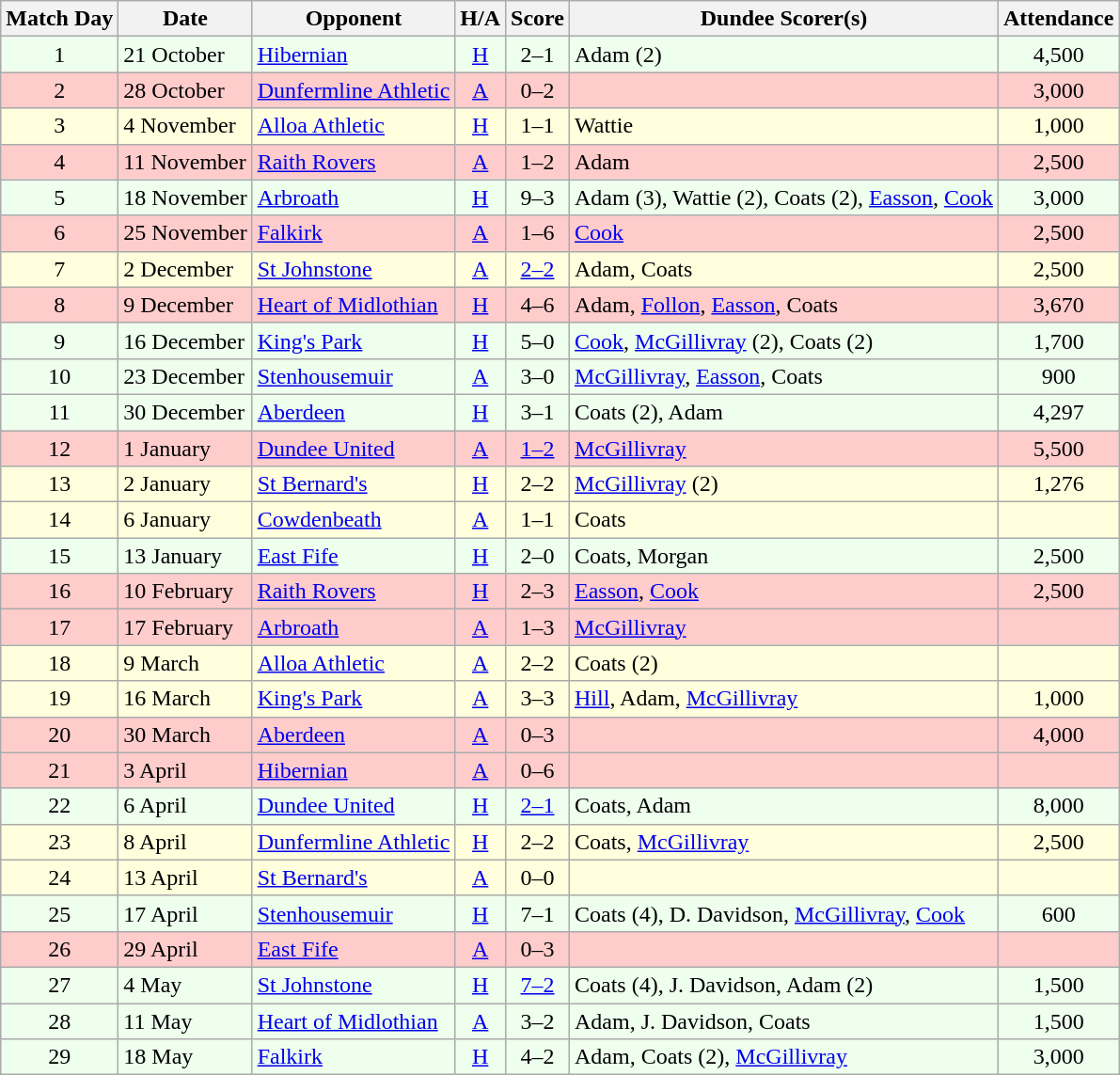<table class="wikitable" style="text-align:center">
<tr>
<th>Match Day</th>
<th>Date</th>
<th>Opponent</th>
<th>H/A</th>
<th>Score</th>
<th>Dundee Scorer(s)</th>
<th>Attendance</th>
</tr>
<tr bgcolor="#EEFFEE">
<td>1</td>
<td align="left">21 October</td>
<td align="left"><a href='#'>Hibernian</a></td>
<td><a href='#'>H</a></td>
<td>2–1</td>
<td align="left">Adam (2)</td>
<td>4,500</td>
</tr>
<tr bgcolor="#FFCCCC">
<td>2</td>
<td align="left">28 October</td>
<td align="left"><a href='#'>Dunfermline Athletic</a></td>
<td><a href='#'>A</a></td>
<td>0–2</td>
<td align="left"></td>
<td>3,000</td>
</tr>
<tr bgcolor="#FFFFDD">
<td>3</td>
<td align="left">4 November</td>
<td align="left"><a href='#'>Alloa Athletic</a></td>
<td><a href='#'>H</a></td>
<td>1–1</td>
<td align="left">Wattie</td>
<td>1,000</td>
</tr>
<tr bgcolor="#FFCCCC">
<td>4</td>
<td align="left">11 November</td>
<td align="left"><a href='#'>Raith Rovers</a></td>
<td><a href='#'>A</a></td>
<td>1–2</td>
<td align="left">Adam</td>
<td>2,500</td>
</tr>
<tr bgcolor="#EEFFEE">
<td>5</td>
<td align="left">18 November</td>
<td align="left"><a href='#'>Arbroath</a></td>
<td><a href='#'>H</a></td>
<td>9–3</td>
<td align="left">Adam (3), Wattie (2), Coats (2), <a href='#'>Easson</a>, <a href='#'>Cook</a></td>
<td>3,000</td>
</tr>
<tr bgcolor="#FFCCCC">
<td>6</td>
<td align="left">25 November</td>
<td align="left"><a href='#'>Falkirk</a></td>
<td><a href='#'>A</a></td>
<td>1–6</td>
<td align="left"><a href='#'>Cook</a></td>
<td>2,500</td>
</tr>
<tr bgcolor="#FFFFDD">
<td>7</td>
<td align="left">2 December</td>
<td align="left"><a href='#'>St Johnstone</a></td>
<td><a href='#'>A</a></td>
<td><a href='#'>2–2</a></td>
<td align="left">Adam, Coats</td>
<td>2,500</td>
</tr>
<tr bgcolor="#FFCCCC">
<td>8</td>
<td align="left">9 December</td>
<td align="left"><a href='#'>Heart of Midlothian</a></td>
<td><a href='#'>H</a></td>
<td>4–6</td>
<td align="left">Adam, <a href='#'>Follon</a>, <a href='#'>Easson</a>, Coats</td>
<td>3,670</td>
</tr>
<tr bgcolor="#EEFFEE">
<td>9</td>
<td align="left">16 December</td>
<td align="left"><a href='#'>King's Park</a></td>
<td><a href='#'>H</a></td>
<td>5–0</td>
<td align="left"><a href='#'>Cook</a>, <a href='#'>McGillivray</a> (2), Coats (2)</td>
<td>1,700</td>
</tr>
<tr bgcolor="#EEFFEE">
<td>10</td>
<td align="left">23 December</td>
<td align="left"><a href='#'>Stenhousemuir</a></td>
<td><a href='#'>A</a></td>
<td>3–0</td>
<td align="left"><a href='#'>McGillivray</a>, <a href='#'>Easson</a>, Coats</td>
<td>900</td>
</tr>
<tr bgcolor="#EEFFEE">
<td>11</td>
<td align="left">30 December</td>
<td align="left"><a href='#'>Aberdeen</a></td>
<td><a href='#'>H</a></td>
<td>3–1</td>
<td align="left">Coats (2), Adam</td>
<td>4,297</td>
</tr>
<tr bgcolor="#FFCCCC">
<td>12</td>
<td align="left">1 January</td>
<td align="left"><a href='#'>Dundee United</a></td>
<td><a href='#'>A</a></td>
<td><a href='#'>1–2</a></td>
<td align="left"><a href='#'>McGillivray</a></td>
<td>5,500</td>
</tr>
<tr bgcolor="#FFFFDD">
<td>13</td>
<td align="left">2 January</td>
<td align="left"><a href='#'>St Bernard's</a></td>
<td><a href='#'>H</a></td>
<td>2–2</td>
<td align="left"><a href='#'>McGillivray</a> (2)</td>
<td>1,276</td>
</tr>
<tr bgcolor="#FFFFDD">
<td>14</td>
<td align="left">6 January</td>
<td align="left"><a href='#'>Cowdenbeath</a></td>
<td><a href='#'>A</a></td>
<td>1–1</td>
<td align="left">Coats</td>
<td></td>
</tr>
<tr bgcolor="#EEFFEE">
<td>15</td>
<td align="left">13 January</td>
<td align="left"><a href='#'>East Fife</a></td>
<td><a href='#'>H</a></td>
<td>2–0</td>
<td align="left">Coats, Morgan</td>
<td>2,500</td>
</tr>
<tr bgcolor="#FFCCCC">
<td>16</td>
<td align="left">10 February</td>
<td align="left"><a href='#'>Raith Rovers</a></td>
<td><a href='#'>H</a></td>
<td>2–3</td>
<td align="left"><a href='#'>Easson</a>, <a href='#'>Cook</a></td>
<td>2,500</td>
</tr>
<tr bgcolor="#FFCCCC">
<td>17</td>
<td align="left">17 February</td>
<td align="left"><a href='#'>Arbroath</a></td>
<td><a href='#'>A</a></td>
<td>1–3</td>
<td align="left"><a href='#'>McGillivray</a></td>
<td></td>
</tr>
<tr bgcolor="#FFFFDD">
<td>18</td>
<td align="left">9 March</td>
<td align="left"><a href='#'>Alloa Athletic</a></td>
<td><a href='#'>A</a></td>
<td>2–2</td>
<td align="left">Coats (2)</td>
<td></td>
</tr>
<tr bgcolor="#FFFFDD">
<td>19</td>
<td align="left">16 March</td>
<td align="left"><a href='#'>King's Park</a></td>
<td><a href='#'>A</a></td>
<td>3–3</td>
<td align="left"><a href='#'>Hill</a>, Adam, <a href='#'>McGillivray</a></td>
<td>1,000</td>
</tr>
<tr bgcolor="#FFCCCC">
<td>20</td>
<td align="left">30 March</td>
<td align="left"><a href='#'>Aberdeen</a></td>
<td><a href='#'>A</a></td>
<td>0–3</td>
<td align="left"></td>
<td>4,000</td>
</tr>
<tr bgcolor="#FFCCCC">
<td>21</td>
<td align="left">3 April</td>
<td align="left"><a href='#'>Hibernian</a></td>
<td><a href='#'>A</a></td>
<td>0–6</td>
<td align="left"></td>
<td></td>
</tr>
<tr bgcolor="#EEFFEE">
<td>22</td>
<td align="left">6 April</td>
<td align="left"><a href='#'>Dundee United</a></td>
<td><a href='#'>H</a></td>
<td><a href='#'>2–1</a></td>
<td align="left">Coats, Adam</td>
<td>8,000</td>
</tr>
<tr bgcolor="#FFFFDD">
<td>23</td>
<td align="left">8 April</td>
<td align="left"><a href='#'>Dunfermline Athletic</a></td>
<td><a href='#'>H</a></td>
<td>2–2</td>
<td align="left">Coats, <a href='#'>McGillivray</a></td>
<td>2,500</td>
</tr>
<tr bgcolor="#FFFFDD">
<td>24</td>
<td align="left">13 April</td>
<td align="left"><a href='#'>St Bernard's</a></td>
<td><a href='#'>A</a></td>
<td>0–0</td>
<td align="left"></td>
<td></td>
</tr>
<tr bgcolor="#EEFFEE">
<td>25</td>
<td align="left">17 April</td>
<td align="left"><a href='#'>Stenhousemuir</a></td>
<td><a href='#'>H</a></td>
<td>7–1</td>
<td align="left">Coats (4), D. Davidson, <a href='#'>McGillivray</a>, <a href='#'>Cook</a></td>
<td>600</td>
</tr>
<tr bgcolor="#FFCCCC">
<td>26</td>
<td align="left">29 April</td>
<td align="left"><a href='#'>East Fife</a></td>
<td><a href='#'>A</a></td>
<td>0–3</td>
<td align="left"></td>
<td></td>
</tr>
<tr bgcolor="#EEFFEE">
<td>27</td>
<td align="left">4 May</td>
<td align="left"><a href='#'>St Johnstone</a></td>
<td><a href='#'>H</a></td>
<td><a href='#'>7–2</a></td>
<td align="left">Coats (4), J. Davidson, Adam (2)</td>
<td>1,500</td>
</tr>
<tr bgcolor="#EEFFEE">
<td>28</td>
<td align="left">11 May</td>
<td align="left"><a href='#'>Heart of Midlothian</a></td>
<td><a href='#'>A</a></td>
<td>3–2</td>
<td align="left">Adam, J. Davidson, Coats</td>
<td>1,500</td>
</tr>
<tr bgcolor="#EEFFEE">
<td>29</td>
<td align="left">18 May</td>
<td align="left"><a href='#'>Falkirk</a></td>
<td><a href='#'>H</a></td>
<td>4–2</td>
<td align="left">Adam, Coats (2), <a href='#'>McGillivray</a></td>
<td>3,000</td>
</tr>
</table>
